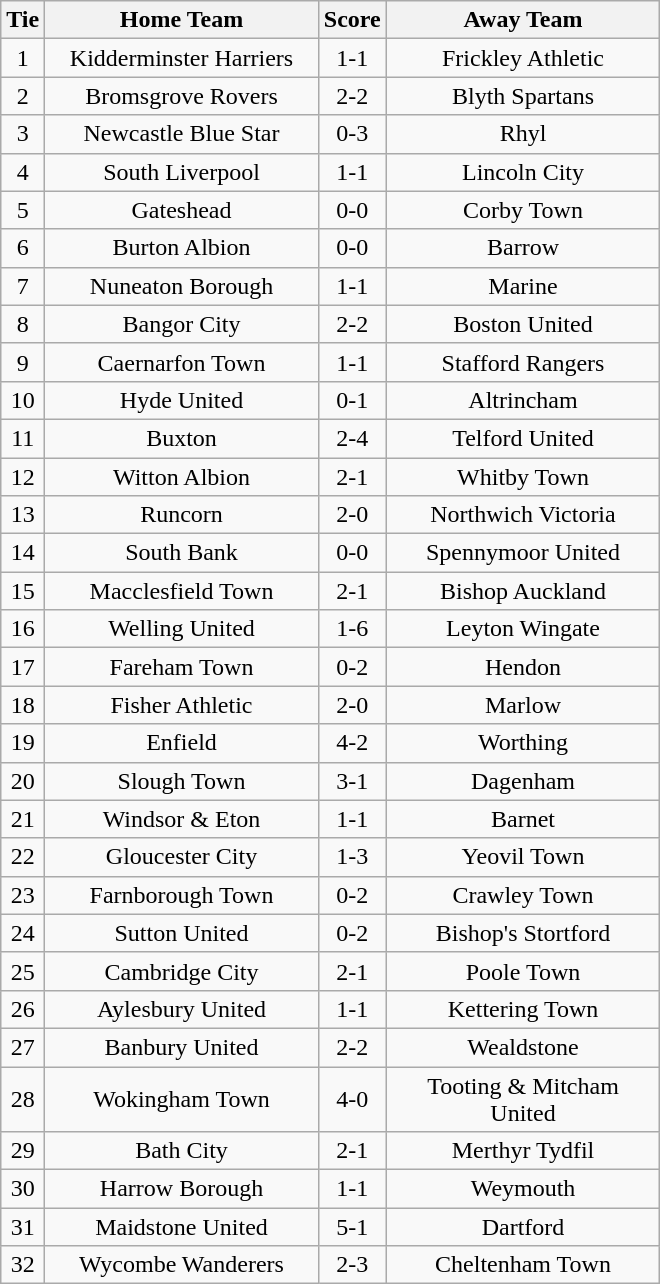<table class="wikitable" style="text-align:center;">
<tr>
<th width=20>Tie</th>
<th width=175>Home Team</th>
<th width=20>Score</th>
<th width=175>Away Team</th>
</tr>
<tr>
<td>1</td>
<td>Kidderminster Harriers</td>
<td>1-1</td>
<td>Frickley Athletic</td>
</tr>
<tr>
<td>2</td>
<td>Bromsgrove Rovers</td>
<td>2-2</td>
<td>Blyth Spartans</td>
</tr>
<tr>
<td>3</td>
<td>Newcastle Blue Star</td>
<td>0-3</td>
<td>Rhyl</td>
</tr>
<tr>
<td>4</td>
<td>South Liverpool</td>
<td>1-1</td>
<td>Lincoln City</td>
</tr>
<tr>
<td>5</td>
<td>Gateshead</td>
<td>0-0</td>
<td>Corby Town</td>
</tr>
<tr>
<td>6</td>
<td>Burton Albion</td>
<td>0-0</td>
<td>Barrow</td>
</tr>
<tr>
<td>7</td>
<td>Nuneaton Borough</td>
<td>1-1</td>
<td>Marine</td>
</tr>
<tr>
<td>8</td>
<td>Bangor City</td>
<td>2-2</td>
<td>Boston United</td>
</tr>
<tr>
<td>9</td>
<td>Caernarfon Town</td>
<td>1-1</td>
<td>Stafford Rangers</td>
</tr>
<tr>
<td>10</td>
<td>Hyde United</td>
<td>0-1</td>
<td>Altrincham</td>
</tr>
<tr>
<td>11</td>
<td>Buxton</td>
<td>2-4</td>
<td>Telford United</td>
</tr>
<tr>
<td>12</td>
<td>Witton Albion</td>
<td>2-1</td>
<td>Whitby Town</td>
</tr>
<tr>
<td>13</td>
<td>Runcorn</td>
<td>2-0</td>
<td>Northwich Victoria</td>
</tr>
<tr>
<td>14</td>
<td>South Bank</td>
<td>0-0</td>
<td>Spennymoor United</td>
</tr>
<tr>
<td>15</td>
<td>Macclesfield Town</td>
<td>2-1</td>
<td>Bishop Auckland</td>
</tr>
<tr>
<td>16</td>
<td>Welling United</td>
<td>1-6</td>
<td>Leyton Wingate</td>
</tr>
<tr>
<td>17</td>
<td>Fareham Town</td>
<td>0-2</td>
<td>Hendon</td>
</tr>
<tr>
<td>18</td>
<td>Fisher Athletic</td>
<td>2-0</td>
<td>Marlow</td>
</tr>
<tr>
<td>19</td>
<td>Enfield</td>
<td>4-2</td>
<td>Worthing</td>
</tr>
<tr>
<td>20</td>
<td>Slough Town</td>
<td>3-1</td>
<td>Dagenham</td>
</tr>
<tr>
<td>21</td>
<td>Windsor & Eton</td>
<td>1-1</td>
<td>Barnet</td>
</tr>
<tr>
<td>22</td>
<td>Gloucester City</td>
<td>1-3</td>
<td>Yeovil Town</td>
</tr>
<tr>
<td>23</td>
<td>Farnborough Town</td>
<td>0-2</td>
<td>Crawley Town</td>
</tr>
<tr>
<td>24</td>
<td>Sutton United</td>
<td>0-2</td>
<td>Bishop's Stortford</td>
</tr>
<tr>
<td>25</td>
<td>Cambridge City</td>
<td>2-1</td>
<td>Poole Town</td>
</tr>
<tr>
<td>26</td>
<td>Aylesbury United</td>
<td>1-1</td>
<td>Kettering Town</td>
</tr>
<tr>
<td>27</td>
<td>Banbury United</td>
<td>2-2</td>
<td>Wealdstone</td>
</tr>
<tr>
<td>28</td>
<td>Wokingham Town</td>
<td>4-0</td>
<td>Tooting & Mitcham United</td>
</tr>
<tr>
<td>29</td>
<td>Bath City</td>
<td>2-1</td>
<td>Merthyr Tydfil</td>
</tr>
<tr>
<td>30</td>
<td>Harrow Borough</td>
<td>1-1</td>
<td>Weymouth</td>
</tr>
<tr>
<td>31</td>
<td>Maidstone United</td>
<td>5-1</td>
<td>Dartford</td>
</tr>
<tr>
<td>32</td>
<td>Wycombe Wanderers</td>
<td>2-3</td>
<td>Cheltenham Town</td>
</tr>
</table>
